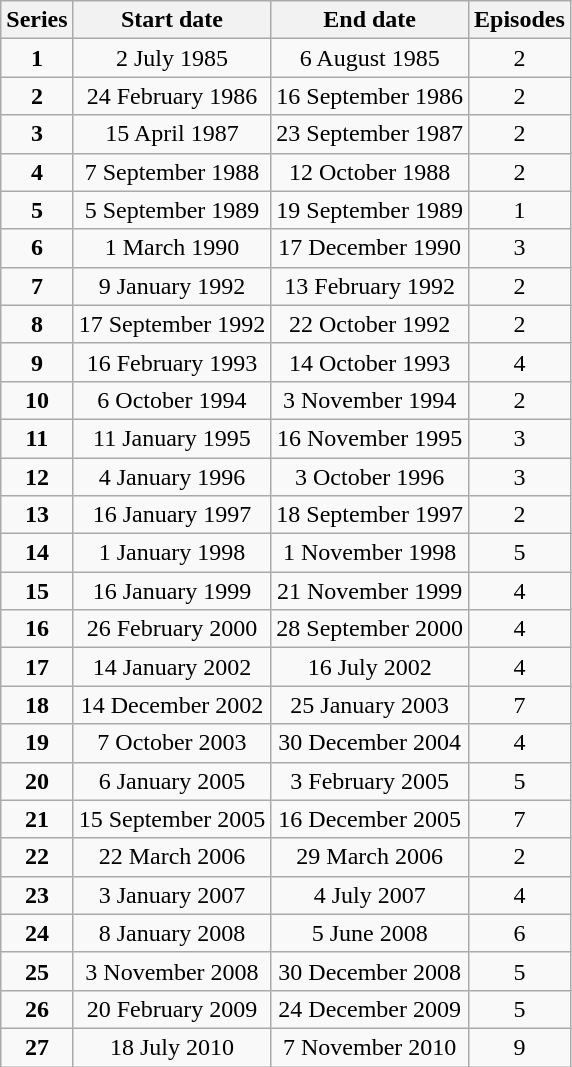<table class="wikitable" style="text-align:center;">
<tr>
<th>Series</th>
<th>Start date</th>
<th>End date</th>
<th>Episodes</th>
</tr>
<tr>
<td><strong>1</strong></td>
<td>2 July 1985</td>
<td>6 August 1985</td>
<td>2</td>
</tr>
<tr>
<td><strong>2</strong></td>
<td>24 February 1986</td>
<td>16 September 1986</td>
<td>2</td>
</tr>
<tr>
<td><strong>3</strong></td>
<td>15 April 1987</td>
<td>23 September 1987</td>
<td>2</td>
</tr>
<tr>
<td><strong>4</strong></td>
<td>7 September 1988</td>
<td>12 October 1988</td>
<td>2</td>
</tr>
<tr>
<td><strong>5</strong></td>
<td>5 September 1989</td>
<td>19 September 1989</td>
<td>1</td>
</tr>
<tr>
<td><strong>6</strong></td>
<td>1 March 1990</td>
<td>17 December 1990</td>
<td>3</td>
</tr>
<tr>
<td><strong>7</strong></td>
<td>9 January 1992</td>
<td>13 February 1992</td>
<td>2</td>
</tr>
<tr>
<td><strong>8</strong></td>
<td>17 September 1992</td>
<td>22 October 1992</td>
<td>2</td>
</tr>
<tr>
<td><strong>9</strong></td>
<td>16 February 1993</td>
<td>14 October 1993</td>
<td>4</td>
</tr>
<tr>
<td><strong>10</strong></td>
<td>6 October 1994</td>
<td>3 November 1994</td>
<td>2</td>
</tr>
<tr>
<td><strong>11</strong></td>
<td>11 January 1995</td>
<td>16 November 1995</td>
<td>3</td>
</tr>
<tr>
<td><strong>12</strong></td>
<td>4 January 1996</td>
<td>3 October 1996</td>
<td>3</td>
</tr>
<tr>
<td><strong>13</strong></td>
<td>16 January 1997</td>
<td>18 September 1997</td>
<td>2</td>
</tr>
<tr>
<td><strong>14</strong></td>
<td>1 January 1998</td>
<td>1 November 1998</td>
<td>5</td>
</tr>
<tr>
<td><strong>15</strong></td>
<td>16 January 1999</td>
<td>21 November 1999</td>
<td>4</td>
</tr>
<tr>
<td><strong>16</strong></td>
<td>26 February 2000</td>
<td>28 September 2000</td>
<td>4</td>
</tr>
<tr>
<td><strong>17</strong></td>
<td>14 January 2002</td>
<td>16 July 2002</td>
<td>4</td>
</tr>
<tr>
<td><strong>18</strong></td>
<td>14 December 2002</td>
<td>25 January 2003</td>
<td>7</td>
</tr>
<tr>
<td><strong>19</strong></td>
<td>7 October 2003</td>
<td>30 December 2004</td>
<td>4</td>
</tr>
<tr>
<td><strong>20</strong></td>
<td>6 January 2005</td>
<td>3 February 2005</td>
<td>5</td>
</tr>
<tr>
<td><strong>21</strong></td>
<td>15 September 2005</td>
<td>16 December 2005</td>
<td>7</td>
</tr>
<tr>
<td><strong>22</strong></td>
<td>22 March 2006</td>
<td>29 March 2006</td>
<td>2</td>
</tr>
<tr>
<td><strong>23</strong></td>
<td>3 January 2007</td>
<td>4 July 2007</td>
<td>4</td>
</tr>
<tr>
<td><strong>24</strong></td>
<td>8 January 2008</td>
<td>5 June 2008</td>
<td>6</td>
</tr>
<tr>
<td><strong>25</strong></td>
<td>3 November 2008</td>
<td>30 December 2008</td>
<td>5</td>
</tr>
<tr>
<td><strong>26</strong></td>
<td>20 February 2009</td>
<td>24 December 2009</td>
<td>5</td>
</tr>
<tr>
<td><strong>27</strong></td>
<td>18 July 2010</td>
<td>7 November 2010</td>
<td>9</td>
</tr>
</table>
